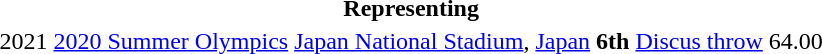<table>
<tr>
<th colspan="6">Representing </th>
</tr>
<tr>
<td>2021</td>
<td><a href='#'>2020 Summer Olympics</a></td>
<td><a href='#'>Japan National Stadium</a>, <a href='#'>Japan</a></td>
<td><strong>6th</strong></td>
<td><a href='#'>Discus throw</a></td>
<td>64.00</td>
</tr>
</table>
